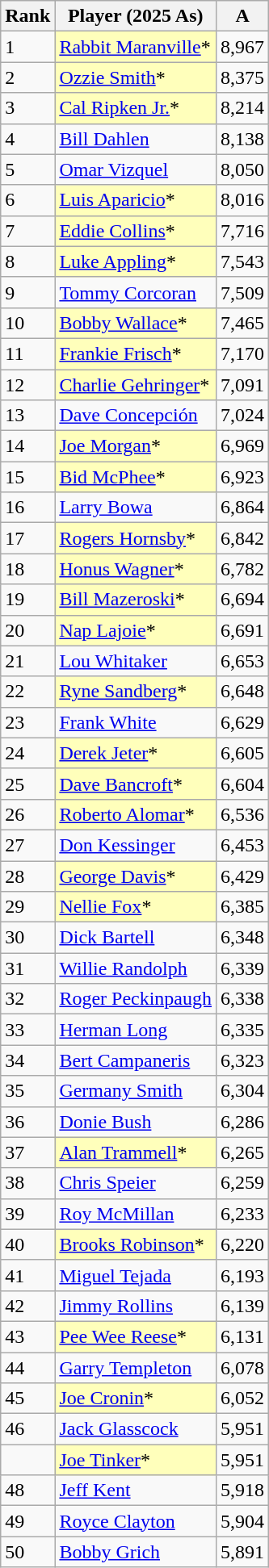<table class="wikitable" style="float:left;">
<tr>
<th>Rank</th>
<th>Player (2025 As)</th>
<th>A</th>
</tr>
<tr>
<td>1</td>
<td style="background:#ffffbb;"><a href='#'>Rabbit Maranville</a>*</td>
<td>8,967</td>
</tr>
<tr>
<td>2</td>
<td style="background:#ffffbb;"><a href='#'>Ozzie Smith</a>*</td>
<td>8,375</td>
</tr>
<tr>
<td>3</td>
<td style="background:#ffffbb;"><a href='#'>Cal Ripken Jr.</a>*</td>
<td>8,214</td>
</tr>
<tr>
<td>4</td>
<td><a href='#'>Bill Dahlen</a></td>
<td>8,138</td>
</tr>
<tr>
<td>5</td>
<td><a href='#'>Omar Vizquel</a></td>
<td>8,050</td>
</tr>
<tr>
<td>6</td>
<td style="background:#ffffbb;"><a href='#'>Luis Aparicio</a>*</td>
<td>8,016</td>
</tr>
<tr>
<td>7</td>
<td style="background:#ffffbb;"><a href='#'>Eddie Collins</a>*</td>
<td>7,716</td>
</tr>
<tr>
<td>8</td>
<td style="background:#ffffbb;"><a href='#'>Luke Appling</a>*</td>
<td>7,543</td>
</tr>
<tr>
<td>9</td>
<td><a href='#'>Tommy Corcoran</a></td>
<td>7,509</td>
</tr>
<tr>
<td>10</td>
<td style="background:#ffffbb;"><a href='#'>Bobby Wallace</a>*</td>
<td>7,465</td>
</tr>
<tr>
<td>11</td>
<td style="background:#ffffbb;"><a href='#'>Frankie Frisch</a>*</td>
<td>7,170</td>
</tr>
<tr>
<td>12</td>
<td style="background:#ffffbb;"><a href='#'>Charlie Gehringer</a>*</td>
<td>7,091</td>
</tr>
<tr>
<td>13</td>
<td><a href='#'>Dave Concepción</a></td>
<td>7,024</td>
</tr>
<tr>
<td>14</td>
<td style="background:#ffffbb;"><a href='#'>Joe Morgan</a>*</td>
<td>6,969</td>
</tr>
<tr>
<td>15</td>
<td style="background:#ffffbb;"><a href='#'>Bid McPhee</a>*</td>
<td>6,923</td>
</tr>
<tr>
<td>16</td>
<td><a href='#'>Larry Bowa</a></td>
<td>6,864</td>
</tr>
<tr>
<td>17</td>
<td style="background:#ffffbb;"><a href='#'>Rogers Hornsby</a>*</td>
<td>6,842</td>
</tr>
<tr>
<td>18</td>
<td style="background:#ffffbb;"><a href='#'>Honus Wagner</a>*</td>
<td>6,782</td>
</tr>
<tr>
<td>19</td>
<td style="background:#ffffbb;"><a href='#'>Bill Mazeroski</a>*</td>
<td>6,694</td>
</tr>
<tr>
<td>20</td>
<td style="background:#ffffbb;"><a href='#'>Nap Lajoie</a>*</td>
<td>6,691</td>
</tr>
<tr>
<td>21</td>
<td><a href='#'>Lou Whitaker</a></td>
<td>6,653</td>
</tr>
<tr>
<td>22</td>
<td style="background:#ffffbb;"><a href='#'>Ryne Sandberg</a>*</td>
<td>6,648</td>
</tr>
<tr>
<td>23</td>
<td><a href='#'>Frank White</a></td>
<td>6,629</td>
</tr>
<tr>
<td>24</td>
<td style="background:#ffffbb;"><a href='#'>Derek Jeter</a>*</td>
<td>6,605</td>
</tr>
<tr>
<td>25</td>
<td style="background:#ffffbb;"><a href='#'>Dave Bancroft</a>*</td>
<td>6,604</td>
</tr>
<tr>
<td>26</td>
<td style="background:#ffffbb;"><a href='#'>Roberto Alomar</a>*</td>
<td>6,536</td>
</tr>
<tr>
<td>27</td>
<td><a href='#'>Don Kessinger</a></td>
<td>6,453</td>
</tr>
<tr>
<td>28</td>
<td style="background:#ffffbb;"><a href='#'>George Davis</a>*</td>
<td>6,429</td>
</tr>
<tr>
<td>29</td>
<td style="background:#ffffbb;"><a href='#'>Nellie Fox</a>*</td>
<td>6,385</td>
</tr>
<tr>
<td>30</td>
<td><a href='#'>Dick Bartell</a></td>
<td>6,348</td>
</tr>
<tr>
<td>31</td>
<td><a href='#'>Willie Randolph</a></td>
<td>6,339</td>
</tr>
<tr>
<td>32</td>
<td><a href='#'>Roger Peckinpaugh</a></td>
<td>6,338</td>
</tr>
<tr>
<td>33</td>
<td><a href='#'>Herman Long</a></td>
<td>6,335</td>
</tr>
<tr>
<td>34</td>
<td><a href='#'>Bert Campaneris</a></td>
<td>6,323</td>
</tr>
<tr>
<td>35</td>
<td><a href='#'>Germany Smith</a></td>
<td>6,304</td>
</tr>
<tr>
<td>36</td>
<td><a href='#'>Donie Bush</a></td>
<td>6,286</td>
</tr>
<tr>
<td>37</td>
<td style="background:#ffffbb;"><a href='#'>Alan Trammell</a>*</td>
<td>6,265</td>
</tr>
<tr>
<td>38</td>
<td><a href='#'>Chris Speier</a></td>
<td>6,259</td>
</tr>
<tr>
<td>39</td>
<td><a href='#'>Roy McMillan</a></td>
<td>6,233</td>
</tr>
<tr>
<td>40</td>
<td style="background:#ffffbb;"><a href='#'>Brooks Robinson</a>*</td>
<td>6,220</td>
</tr>
<tr>
<td>41</td>
<td><a href='#'>Miguel Tejada</a></td>
<td>6,193</td>
</tr>
<tr>
<td>42</td>
<td><a href='#'>Jimmy Rollins</a></td>
<td>6,139</td>
</tr>
<tr>
<td>43</td>
<td style="background:#ffffbb;"><a href='#'>Pee Wee Reese</a>*</td>
<td>6,131</td>
</tr>
<tr>
<td>44</td>
<td><a href='#'>Garry Templeton</a></td>
<td>6,078</td>
</tr>
<tr>
<td>45</td>
<td style="background:#ffffbb;"><a href='#'>Joe Cronin</a>*</td>
<td>6,052</td>
</tr>
<tr>
<td>46</td>
<td><a href='#'>Jack Glasscock</a></td>
<td>5,951</td>
</tr>
<tr>
<td></td>
<td style="background:#ffffbb;"><a href='#'>Joe Tinker</a>*</td>
<td>5,951</td>
</tr>
<tr>
<td>48</td>
<td><a href='#'>Jeff Kent</a></td>
<td>5,918</td>
</tr>
<tr>
<td>49</td>
<td><a href='#'>Royce Clayton</a></td>
<td>5,904</td>
</tr>
<tr>
<td>50</td>
<td><a href='#'>Bobby Grich</a></td>
<td>5,891</td>
</tr>
</table>
